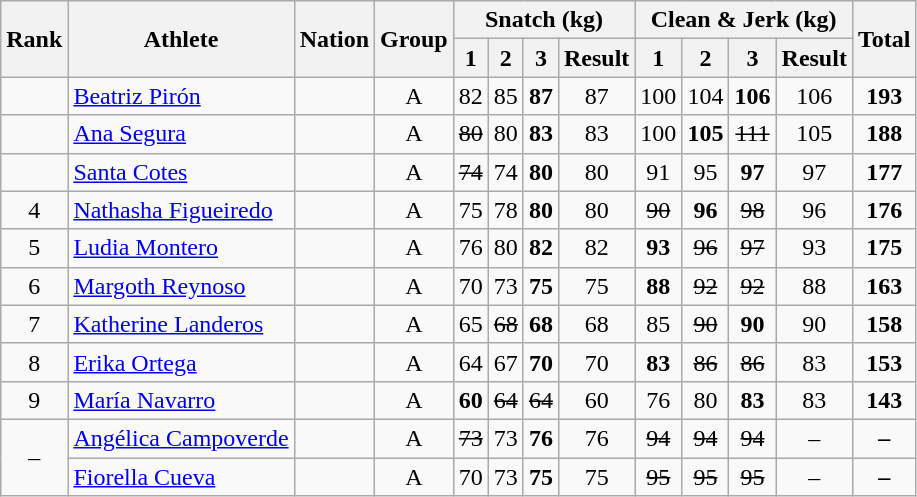<table class="wikitable sortable" style="text-align:center;">
<tr>
<th rowspan=2>Rank</th>
<th rowspan=2>Athlete</th>
<th rowspan=2>Nation</th>
<th rowspan=2>Group</th>
<th colspan=4>Snatch (kg)</th>
<th colspan=4>Clean & Jerk (kg)</th>
<th rowspan=2>Total</th>
</tr>
<tr>
<th>1</th>
<th>2</th>
<th>3</th>
<th>Result</th>
<th>1</th>
<th>2</th>
<th>3</th>
<th>Result</th>
</tr>
<tr>
<td></td>
<td align=left><a href='#'>Beatriz Pirón</a></td>
<td align=left></td>
<td>A</td>
<td>82</td>
<td>85</td>
<td><strong>87</strong></td>
<td>87</td>
<td>100</td>
<td>104</td>
<td><strong>106</strong></td>
<td>106</td>
<td><strong>193</strong></td>
</tr>
<tr>
<td></td>
<td align=left><a href='#'>Ana Segura</a></td>
<td align=left></td>
<td>A</td>
<td><s>80</s></td>
<td>80</td>
<td><strong>83</strong></td>
<td>83</td>
<td>100</td>
<td><strong>105</strong></td>
<td><s>111</s></td>
<td>105</td>
<td><strong>188</strong></td>
</tr>
<tr>
<td></td>
<td align=left><a href='#'>Santa Cotes</a></td>
<td align="left"></td>
<td>A</td>
<td><s>74</s></td>
<td>74</td>
<td><strong>80</strong></td>
<td>80</td>
<td>91</td>
<td>95</td>
<td><strong>97</strong></td>
<td>97</td>
<td><strong>177</strong></td>
</tr>
<tr>
<td>4</td>
<td align=left><a href='#'>Nathasha Figueiredo</a></td>
<td align=left></td>
<td>A</td>
<td>75</td>
<td>78</td>
<td><strong>80</strong></td>
<td>80</td>
<td><s>90</s></td>
<td><strong>96</strong></td>
<td><s>98</s></td>
<td>96</td>
<td><strong>176</strong></td>
</tr>
<tr>
<td>5</td>
<td align=left><a href='#'>Ludia Montero</a></td>
<td align=left></td>
<td>A</td>
<td>76</td>
<td>80</td>
<td><strong>82</strong></td>
<td>82</td>
<td><strong>93</strong></td>
<td><s>96</s></td>
<td><s>97</s></td>
<td>93</td>
<td><strong>175</strong></td>
</tr>
<tr>
<td>6</td>
<td align=left><a href='#'>Margoth Reynoso</a></td>
<td align="left"></td>
<td>A</td>
<td>70</td>
<td>73</td>
<td><strong>75</strong></td>
<td>75</td>
<td><strong>88</strong></td>
<td><s>92</s></td>
<td><s>92</s></td>
<td>88</td>
<td><strong>163</strong></td>
</tr>
<tr>
<td>7</td>
<td align=left><a href='#'>Katherine Landeros</a></td>
<td align="left"></td>
<td>A</td>
<td>65</td>
<td><s>68</s></td>
<td><strong>68</strong></td>
<td>68</td>
<td>85</td>
<td><s>90</s></td>
<td><strong>90</strong></td>
<td>90</td>
<td><strong>158</strong></td>
</tr>
<tr>
<td>8</td>
<td align=left><a href='#'>Erika Ortega</a></td>
<td align="left"></td>
<td>A</td>
<td>64</td>
<td>67</td>
<td><strong>70</strong></td>
<td>70</td>
<td><strong>83</strong></td>
<td><s>86</s></td>
<td><s>86</s></td>
<td>83</td>
<td><strong>153</strong></td>
</tr>
<tr>
<td>9</td>
<td align=left><a href='#'>María Navarro</a></td>
<td align="left"></td>
<td>A</td>
<td><strong>60</strong></td>
<td><s>64</s></td>
<td><s>64</s></td>
<td>60</td>
<td>76</td>
<td>80</td>
<td><strong>83</strong></td>
<td>83</td>
<td><strong>143</strong></td>
</tr>
<tr>
<td rowspan=2>–</td>
<td align="left"><a href='#'>Angélica Campoverde</a></td>
<td align="left"></td>
<td>A</td>
<td><s>73</s></td>
<td>73</td>
<td><strong>76</strong></td>
<td>76</td>
<td><s>94</s></td>
<td><s>94</s></td>
<td><s>94</s></td>
<td>–</td>
<td><strong>–</strong></td>
</tr>
<tr>
<td align=left><a href='#'>Fiorella Cueva</a></td>
<td align=left></td>
<td>A</td>
<td>70</td>
<td>73</td>
<td><strong>75</strong></td>
<td>75</td>
<td><s>95</s></td>
<td><s>95</s></td>
<td><s>95</s></td>
<td>–</td>
<td><strong>–</strong></td>
</tr>
</table>
